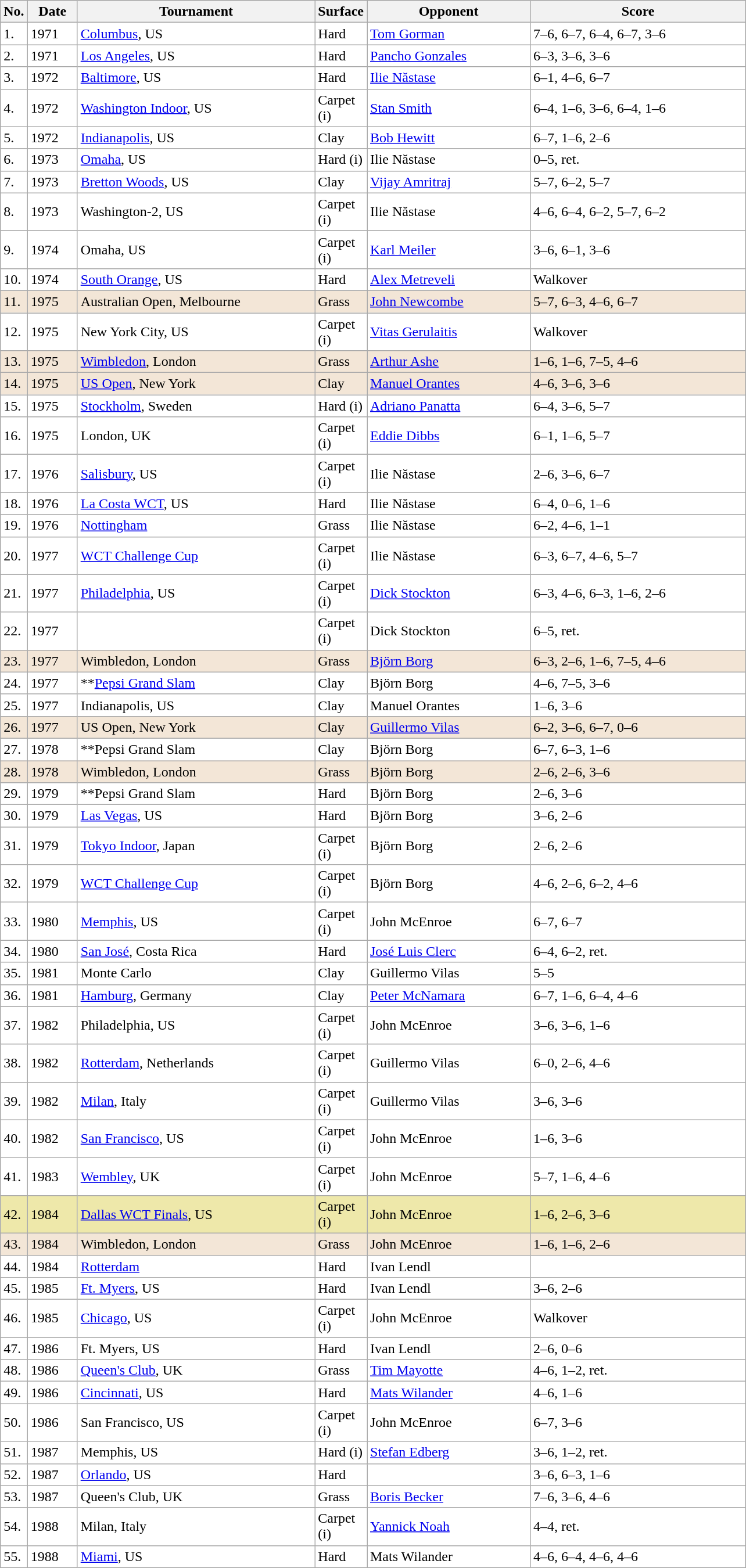<table class="sortable wikitable">
<tr>
<th style="width:20px" class="unsortable">No.</th>
<th style="width:50px">Date</th>
<th style="width:265px">Tournament</th>
<th style="width:50px">Surface</th>
<th style="width:180px">Opponent</th>
<th style="width:240px" class="unsortable">Score</th>
</tr>
<tr style="background:#fff;">
<td>1.</td>
<td>1971</td>
<td><a href='#'>Columbus</a>, US</td>
<td>Hard</td>
<td> <a href='#'>Tom Gorman</a></td>
<td>7–6, 6–7, 6–4, 6–7, 3–6</td>
</tr>
<tr style="background:#fff;">
<td>2.</td>
<td>1971</td>
<td><a href='#'>Los Angeles</a>, US</td>
<td>Hard</td>
<td> <a href='#'>Pancho Gonzales</a></td>
<td>6–3, 3–6, 3–6</td>
</tr>
<tr style="background:#fff;">
<td>3.</td>
<td>1972</td>
<td><a href='#'>Baltimore</a>, US</td>
<td>Hard</td>
<td> <a href='#'>Ilie Năstase</a></td>
<td>6–1, 4–6, 6–7</td>
</tr>
<tr style="background:#fff;">
<td>4.</td>
<td>1972</td>
<td><a href='#'>Washington Indoor</a>, US</td>
<td>Carpet (i)</td>
<td> <a href='#'>Stan Smith</a></td>
<td>6–4, 1–6, 3–6, 6–4, 1–6</td>
</tr>
<tr style="background:#fff;">
<td>5.</td>
<td>1972</td>
<td><a href='#'>Indianapolis</a>, US</td>
<td>Clay</td>
<td> <a href='#'>Bob Hewitt</a></td>
<td>6–7, 1–6, 2–6</td>
</tr>
<tr style="background:#fff;">
<td>6.</td>
<td>1973</td>
<td><a href='#'>Omaha</a>, US</td>
<td>Hard (i)</td>
<td> Ilie Năstase</td>
<td>0–5, ret.</td>
</tr>
<tr style="background:#fff;">
<td>7.</td>
<td>1973</td>
<td><a href='#'>Bretton Woods</a>, US</td>
<td>Clay</td>
<td> <a href='#'>Vijay Amritraj</a></td>
<td>5–7, 6–2, 5–7</td>
</tr>
<tr style="background:#fff;">
<td>8.</td>
<td>1973</td>
<td>Washington-2, US</td>
<td>Carpet (i)</td>
<td> Ilie Năstase</td>
<td>4–6, 6–4, 6–2, 5–7, 6–2</td>
</tr>
<tr style="background:#fff;">
<td>9.</td>
<td>1974</td>
<td>Omaha, US</td>
<td>Carpet (i)</td>
<td> <a href='#'>Karl Meiler</a></td>
<td>3–6, 6–1, 3–6</td>
</tr>
<tr style="background:#fff;">
<td>10.</td>
<td>1974</td>
<td><a href='#'>South Orange</a>, US</td>
<td>Hard</td>
<td> <a href='#'>Alex Metreveli</a></td>
<td>Walkover</td>
</tr>
<tr style="background:#F3E6D7;">
<td>11.</td>
<td>1975</td>
<td>Australian Open, Melbourne</td>
<td>Grass</td>
<td> <a href='#'>John Newcombe</a></td>
<td>5–7, 6–3, 4–6, 6–7</td>
</tr>
<tr style="background:#fff;">
<td>12.</td>
<td>1975</td>
<td>New York City, US</td>
<td>Carpet (i)</td>
<td> <a href='#'>Vitas Gerulaitis</a></td>
<td>Walkover</td>
</tr>
<tr style="background:#F3E6D7;">
<td>13.</td>
<td>1975</td>
<td><a href='#'>Wimbledon</a>, London</td>
<td>Grass</td>
<td> <a href='#'>Arthur Ashe</a></td>
<td>1–6, 1–6, 7–5, 4–6</td>
</tr>
<tr style="background:#F3E6D7;">
<td>14.</td>
<td>1975</td>
<td><a href='#'>US Open</a>, New York</td>
<td>Clay</td>
<td> <a href='#'>Manuel Orantes</a></td>
<td>4–6, 3–6, 3–6</td>
</tr>
<tr style="background:#fff;">
<td>15.</td>
<td>1975</td>
<td><a href='#'>Stockholm</a>, Sweden</td>
<td>Hard (i)</td>
<td> <a href='#'>Adriano Panatta</a></td>
<td>6–4, 3–6, 5–7</td>
</tr>
<tr style="background:#fff;">
<td>16.</td>
<td>1975</td>
<td>London, UK</td>
<td>Carpet (i)</td>
<td> <a href='#'>Eddie Dibbs</a></td>
<td>6–1, 1–6, 5–7</td>
</tr>
<tr style="background:#fff;">
<td>17.</td>
<td>1976</td>
<td><a href='#'>Salisbury</a>, US</td>
<td>Carpet (i)</td>
<td> Ilie Năstase</td>
<td>2–6, 3–6, 6–7</td>
</tr>
<tr style="background:#fff;">
<td>18.</td>
<td>1976</td>
<td><a href='#'>La Costa WCT</a>, US</td>
<td>Hard</td>
<td> Ilie Năstase</td>
<td>6–4, 0–6, 1–6</td>
</tr>
<tr style="background:#fff;">
<td>19.</td>
<td>1976</td>
<td><a href='#'>Nottingham</a></td>
<td>Grass</td>
<td> Ilie Năstase</td>
<td>6–2, 4–6, 1–1 </td>
</tr>
<tr style="background:#fff;">
<td>20.</td>
<td>1977</td>
<td><a href='#'>WCT Challenge Cup</a></td>
<td>Carpet (i)</td>
<td> Ilie Năstase</td>
<td>6–3, 6–7, 4–6, 5–7</td>
</tr>
<tr style="background:#fff;">
<td>21.</td>
<td>1977</td>
<td><a href='#'>Philadelphia</a>, US</td>
<td>Carpet (i)</td>
<td> <a href='#'>Dick Stockton</a></td>
<td>6–3, 4–6, 6–3, 1–6, 2–6</td>
</tr>
<tr style="background:#fff;">
<td>22.</td>
<td>1977</td>
<td></td>
<td>Carpet (i)</td>
<td> Dick Stockton</td>
<td>6–5, ret.</td>
</tr>
<tr style="background:#F3E6D7;">
<td>23.</td>
<td>1977</td>
<td>Wimbledon, London</td>
<td>Grass</td>
<td> <a href='#'>Björn Borg</a></td>
<td>6–3, 2–6, 1–6, 7–5, 4–6</td>
</tr>
<tr style="background:#fff;">
<td>24.</td>
<td>1977</td>
<td>**<a href='#'>Pepsi Grand Slam</a></td>
<td>Clay</td>
<td> Björn Borg</td>
<td>4–6, 7–5, 3–6</td>
</tr>
<tr style="background:#fff;">
<td>25.</td>
<td>1977</td>
<td>Indianapolis, US</td>
<td>Clay</td>
<td> Manuel Orantes</td>
<td>1–6, 3–6</td>
</tr>
<tr style="background:#F3E6D7;">
<td>26.</td>
<td>1977</td>
<td>US Open, New York</td>
<td>Clay</td>
<td> <a href='#'>Guillermo Vilas</a></td>
<td>6–2, 3–6, 6–7, 0–6</td>
</tr>
<tr style="background:#fff;">
<td>27.</td>
<td>1978</td>
<td>**Pepsi Grand Slam</td>
<td>Clay</td>
<td> Björn Borg</td>
<td>6–7, 6–3, 1–6</td>
</tr>
<tr style="background:#F3E6D7;">
<td>28.</td>
<td>1978</td>
<td>Wimbledon, London</td>
<td>Grass</td>
<td> Björn Borg</td>
<td>2–6, 2–6, 3–6</td>
</tr>
<tr style="background:#fff;">
<td>29.</td>
<td>1979</td>
<td>**Pepsi Grand Slam</td>
<td>Hard</td>
<td> Björn Borg</td>
<td>2–6, 3–6</td>
</tr>
<tr style="background:#fff;">
<td>30.</td>
<td>1979</td>
<td><a href='#'>Las Vegas</a>, US</td>
<td>Hard</td>
<td> Björn Borg</td>
<td>3–6, 2–6</td>
</tr>
<tr style="background:#fff;">
<td>31.</td>
<td>1979</td>
<td><a href='#'>Tokyo Indoor</a>, Japan</td>
<td>Carpet (i)</td>
<td> Björn Borg</td>
<td>2–6, 2–6</td>
</tr>
<tr style="background:#fff;">
<td>32.</td>
<td>1979</td>
<td><a href='#'>WCT Challenge Cup</a></td>
<td>Carpet (i)</td>
<td> Björn Borg</td>
<td>4–6, 2–6, 6–2, 4–6</td>
</tr>
<tr style="background:#fff;">
<td>33.</td>
<td>1980</td>
<td><a href='#'>Memphis</a>, US</td>
<td>Carpet (i)</td>
<td> John McEnroe</td>
<td>6–7, 6–7</td>
</tr>
<tr style="background:#fff;">
<td>34.</td>
<td>1980</td>
<td><a href='#'>San José</a>, Costa Rica</td>
<td>Hard</td>
<td> <a href='#'>José Luis Clerc</a></td>
<td>6–4, 6–2, ret.</td>
</tr>
<tr style="background:#fff;">
<td>35.</td>
<td>1981</td>
<td>Monte Carlo</td>
<td>Clay</td>
<td> Guillermo Vilas</td>
<td>5–5  </td>
</tr>
<tr style="background:#fff;">
<td>36.</td>
<td>1981</td>
<td><a href='#'>Hamburg</a>, Germany</td>
<td>Clay</td>
<td> <a href='#'>Peter McNamara</a></td>
<td>6–7, 1–6, 6–4, 4–6</td>
</tr>
<tr style="background:#fff;">
<td>37.</td>
<td>1982</td>
<td>Philadelphia, US</td>
<td>Carpet (i)</td>
<td> John McEnroe</td>
<td>3–6, 3–6, 1–6</td>
</tr>
<tr style="background:#fff;">
<td>38.</td>
<td>1982</td>
<td><a href='#'>Rotterdam</a>, Netherlands</td>
<td>Carpet (i)</td>
<td> Guillermo Vilas</td>
<td>6–0, 2–6, 4–6</td>
</tr>
<tr style="background:#fff;">
<td>39.</td>
<td>1982</td>
<td><a href='#'>Milan</a>, Italy</td>
<td>Carpet (i)</td>
<td> Guillermo Vilas</td>
<td>3–6, 3–6</td>
</tr>
<tr style="background:#fff;">
<td>40.</td>
<td>1982</td>
<td><a href='#'>San Francisco</a>, US</td>
<td>Carpet (i)</td>
<td> John McEnroe</td>
<td>1–6, 3–6</td>
</tr>
<tr style="background:#fff;">
<td>41.</td>
<td>1983</td>
<td><a href='#'>Wembley</a>, UK</td>
<td>Carpet (i)</td>
<td> John McEnroe</td>
<td>5–7, 1–6, 4–6</td>
</tr>
<tr bgcolor=EEE8AA>
<td>42.</td>
<td>1984</td>
<td><a href='#'>Dallas WCT Finals</a>, US</td>
<td>Carpet (i)</td>
<td> John McEnroe</td>
<td>1–6, 2–6, 3–6</td>
</tr>
<tr style="background:#F3E6D7;">
<td>43.</td>
<td>1984</td>
<td>Wimbledon, London</td>
<td>Grass</td>
<td> John McEnroe</td>
<td>1–6, 1–6, 2–6</td>
</tr>
<tr style="background:#fff;">
<td>44.</td>
<td>1984</td>
<td><a href='#'>Rotterdam</a></td>
<td>Hard</td>
<td> Ivan Lendl</td>
<td></td>
</tr>
<tr style="background:#fff;">
<td>45.</td>
<td>1985</td>
<td><a href='#'>Ft. Myers</a>, US</td>
<td>Hard</td>
<td> Ivan Lendl</td>
<td>3–6, 2–6</td>
</tr>
<tr style="background:#fff;">
<td>46.</td>
<td>1985</td>
<td><a href='#'>Chicago</a>, US</td>
<td>Carpet (i)</td>
<td> John McEnroe</td>
<td>Walkover</td>
</tr>
<tr style="background:#fff;">
<td>47.</td>
<td>1986</td>
<td>Ft. Myers, US</td>
<td>Hard</td>
<td> Ivan Lendl</td>
<td>2–6, 0–6</td>
</tr>
<tr style="background:#fff;">
<td>48.</td>
<td>1986</td>
<td><a href='#'>Queen's Club</a>, UK</td>
<td>Grass</td>
<td> <a href='#'>Tim Mayotte</a></td>
<td>4–6, 1–2, ret.</td>
</tr>
<tr style="background:#fff;">
<td>49.</td>
<td>1986</td>
<td><a href='#'>Cincinnati</a>, US</td>
<td>Hard</td>
<td> <a href='#'>Mats Wilander</a></td>
<td>4–6, 1–6</td>
</tr>
<tr style="background:#fff;">
<td>50.</td>
<td>1986</td>
<td>San Francisco, US</td>
<td>Carpet (i)</td>
<td> John McEnroe</td>
<td>6–7, 3–6</td>
</tr>
<tr style="background:#fff;">
<td>51.</td>
<td>1987</td>
<td>Memphis, US</td>
<td>Hard (i)</td>
<td> <a href='#'>Stefan Edberg</a></td>
<td>3–6, 1–2, ret.</td>
</tr>
<tr style="background:#fff;">
<td>52.</td>
<td>1987</td>
<td><a href='#'>Orlando</a>, US</td>
<td>Hard</td>
<td></td>
<td>3–6, 6–3, 1–6</td>
</tr>
<tr style="background:#fff;">
<td>53.</td>
<td>1987</td>
<td>Queen's Club, UK</td>
<td>Grass</td>
<td> <a href='#'>Boris Becker</a></td>
<td>7–6, 3–6, 4–6</td>
</tr>
<tr style="background:#fff;">
<td>54.</td>
<td>1988</td>
<td>Milan, Italy</td>
<td>Carpet (i)</td>
<td> <a href='#'>Yannick Noah</a></td>
<td>4–4, ret.</td>
</tr>
<tr style="background:#fff;">
<td>55.</td>
<td>1988</td>
<td><a href='#'>Miami</a>, US</td>
<td>Hard</td>
<td> Mats Wilander</td>
<td>4–6, 6–4, 4–6, 4–6</td>
</tr>
</table>
